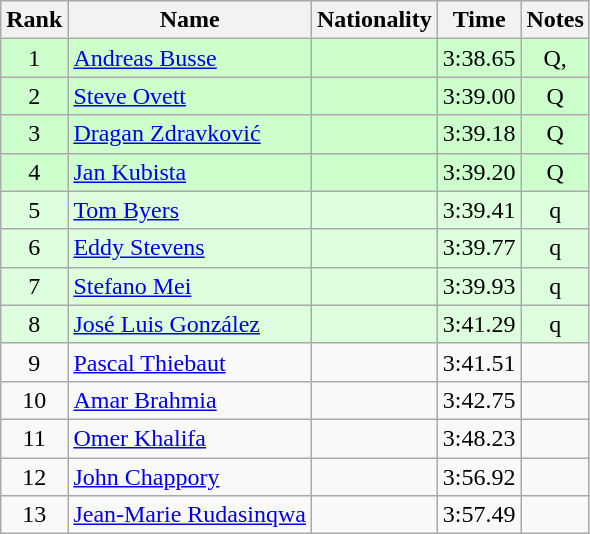<table class="wikitable sortable" style="text-align:center">
<tr>
<th>Rank</th>
<th>Name</th>
<th>Nationality</th>
<th>Time</th>
<th>Notes</th>
</tr>
<tr style="background:#ccffcc;">
<td align="center">1</td>
<td align=left><a href='#'>Andreas Busse</a></td>
<td align=left></td>
<td align="center">3:38.65</td>
<td>Q, </td>
</tr>
<tr style="background:#ccffcc;">
<td align="center">2</td>
<td align=left><a href='#'>Steve Ovett</a></td>
<td align=left></td>
<td align="center">3:39.00</td>
<td>Q</td>
</tr>
<tr style="background:#ccffcc;">
<td align="center">3</td>
<td align=left><a href='#'>Dragan Zdravković</a></td>
<td align=left></td>
<td align="center">3:39.18</td>
<td>Q</td>
</tr>
<tr style="background:#ccffcc;">
<td align="center">4</td>
<td align=left><a href='#'>Jan Kubista</a></td>
<td align=left></td>
<td align="center">3:39.20</td>
<td>Q</td>
</tr>
<tr style="background:#ddffdd;">
<td align="center">5</td>
<td align=left><a href='#'>Tom Byers</a></td>
<td align=left></td>
<td align="center">3:39.41</td>
<td>q</td>
</tr>
<tr style="background:#ddffdd;">
<td align="center">6</td>
<td align=left><a href='#'>Eddy Stevens</a></td>
<td align=left></td>
<td align="center">3:39.77</td>
<td>q</td>
</tr>
<tr style="background:#ddffdd;">
<td align="center">7</td>
<td align=left><a href='#'>Stefano Mei</a></td>
<td align=left></td>
<td align="center">3:39.93</td>
<td>q</td>
</tr>
<tr style="background:#ddffdd;">
<td align="center">8</td>
<td align=left><a href='#'>José Luis González</a></td>
<td align=left></td>
<td align="center">3:41.29</td>
<td>q</td>
</tr>
<tr>
<td align="center">9</td>
<td align=left><a href='#'>Pascal Thiebaut</a></td>
<td align=left></td>
<td align="center">3:41.51</td>
<td></td>
</tr>
<tr>
<td align="center">10</td>
<td align=left><a href='#'>Amar Brahmia</a></td>
<td align=left></td>
<td align="center">3:42.75</td>
<td></td>
</tr>
<tr>
<td align="center">11</td>
<td align=left><a href='#'>Omer Khalifa</a></td>
<td align=left></td>
<td align="center">3:48.23</td>
<td></td>
</tr>
<tr>
<td align="center">12</td>
<td align=left><a href='#'>John Chappory</a></td>
<td align=left></td>
<td align="center">3:56.92</td>
<td></td>
</tr>
<tr>
<td align="center">13</td>
<td align=left><a href='#'>Jean-Marie Rudasinqwa</a></td>
<td align=left></td>
<td align="center">3:57.49</td>
<td></td>
</tr>
</table>
